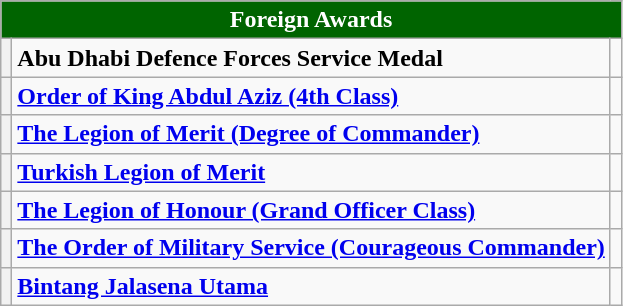<table class="wikitable">
<tr>
<th colspan="3" style="background:#006400; color:#FFFFFF; text-align:center"><strong>Foreign Awards</strong></th>
</tr>
<tr>
<th></th>
<td><strong>Abu Dhabi Defence Forces Service Medal</strong></td>
<td></td>
</tr>
<tr>
<th></th>
<td><strong><a href='#'>Order of King Abdul Aziz (4th Class)</a></strong></td>
<td></td>
</tr>
<tr>
<th><strong></strong></th>
<td><a href='#'><strong>The Legion of Merit (Degree of Commander)</strong></a><strong></strong></td>
<td></td>
</tr>
<tr>
<th><strong></strong></th>
<td><a href='#'><strong>Turkish Legion of Merit</strong></a></td>
<td></td>
</tr>
<tr>
<th><strong></strong></th>
<td><a href='#'><strong>The Legion of Honour (Grand Officer Class)</strong></a></td>
<td></td>
</tr>
<tr>
<th><strong></strong></th>
<td><strong><a href='#'>The Order of Military Service (Courageous Commander)</a></strong></td>
<td></td>
</tr>
<tr>
<th><strong></strong></th>
<td><strong><a href='#'>Bintang Jalasena Utama</a></strong></td>
<td></td>
</tr>
</table>
